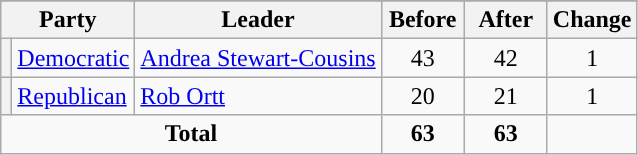<table class="wikitable" style="text-align:center;">
<tr>
</tr>
<tr>
<th colspan=2>Party</th>
<th>Leader</th>
<th style="width:3em">Before</th>
<th style="width:3em">After</th>
<th style="width:3em">Change</th>
</tr>
<tr>
<th style="background-color:"></th>
<td style="text-align:left;"><a href='#'>Democratic</a></td>
<td style="text-align:left;"><a href='#'>Andrea Stewart-Cousins</a></td>
<td>43</td>
<td>42</td>
<td>1</td>
</tr>
<tr>
<th style="background-color:"></th>
<td style="text-align:left;"><a href='#'>Republican</a></td>
<td style="text-align:left;"><a href='#'>Rob Ortt</a></td>
<td>20</td>
<td>21</td>
<td>1</td>
</tr>
<tr>
<td colspan=3><strong>Total</strong></td>
<td><strong>63</strong></td>
<td><strong>63</strong></td>
<td></td>
</tr>
</table>
